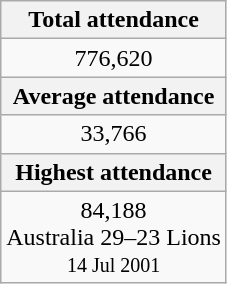<table class=wikitable>
<tr>
<th colspan=3 align=center>Total attendance</th>
</tr>
<tr>
<td colspan=3 align=center>776,620</td>
</tr>
<tr>
<th colspan=3 align=center>Average attendance</th>
</tr>
<tr>
<td colspan=3 align=center>33,766</td>
</tr>
<tr>
<th colspan=3 align=center>Highest attendance</th>
</tr>
<tr>
<td colspan=3 align=center>84,188 <br> Australia 29–23 Lions <br> <small>14 Jul 2001</small></td>
</tr>
</table>
